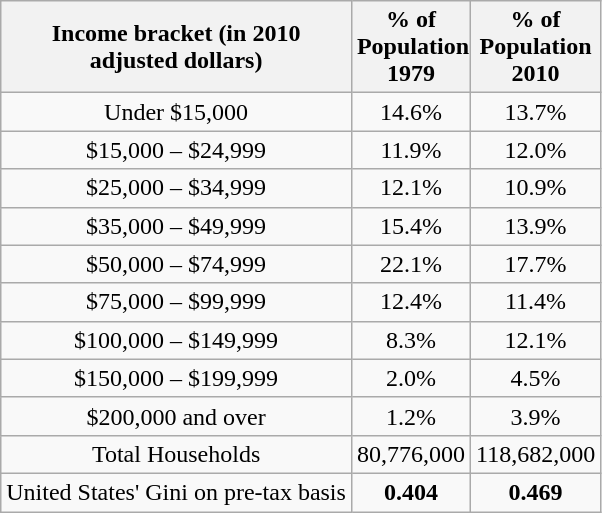<table class="wikitable" style="text-align:center; float: left; margin-right:1em;">
<tr>
<th style=max-width:6em>Income bracket (in 2010 adjusted dollars)</th>
<th style=max-width:4em>% of Population 1979</th>
<th style=max-width:4em>% of Population 2010</th>
</tr>
<tr>
<td>Under $15,000</td>
<td>14.6%</td>
<td>13.7%</td>
</tr>
<tr>
<td>$15,000 – $24,999</td>
<td>11.9%</td>
<td>12.0%</td>
</tr>
<tr>
<td>$25,000 – $34,999</td>
<td>12.1%</td>
<td>10.9%</td>
</tr>
<tr>
<td>$35,000 – $49,999</td>
<td>15.4%</td>
<td>13.9%</td>
</tr>
<tr>
<td>$50,000 – $74,999</td>
<td>22.1%</td>
<td>17.7%</td>
</tr>
<tr>
<td>$75,000 – $99,999</td>
<td>12.4%</td>
<td>11.4%</td>
</tr>
<tr>
<td>$100,000 – $149,999</td>
<td>8.3%</td>
<td>12.1%</td>
</tr>
<tr>
<td>$150,000 – $199,999</td>
<td>2.0%</td>
<td>4.5%</td>
</tr>
<tr>
<td>$200,000 and over</td>
<td>1.2%</td>
<td>3.9%</td>
</tr>
<tr>
<td>Total Households</td>
<td>80,776,000</td>
<td>118,682,000</td>
</tr>
<tr>
<td>United States' Gini on pre-tax basis</td>
<td><strong>0.404</strong></td>
<td><strong>0.469</strong></td>
</tr>
</table>
